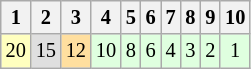<table class="wikitable" style="font-size: 85%;">
<tr>
<th>1</th>
<th>2</th>
<th>3</th>
<th>4</th>
<th>5</th>
<th>6</th>
<th>7</th>
<th>8</th>
<th>9</th>
<th>10</th>
</tr>
<tr align="center">
<td style="background:#FFFFBF;">20</td>
<td style="background:#DFDFDF;">15</td>
<td style="background:#FFDF9F;">12</td>
<td style="background:#DFFFDF;">10</td>
<td style="background:#DFFFDF;">8</td>
<td style="background:#DFFFDF;">6</td>
<td style="background:#DFFFDF;">4</td>
<td style="background:#DFFFDF;">3</td>
<td style="background:#DFFFDF;">2</td>
<td style="background:#DFFFDF;">1</td>
</tr>
</table>
